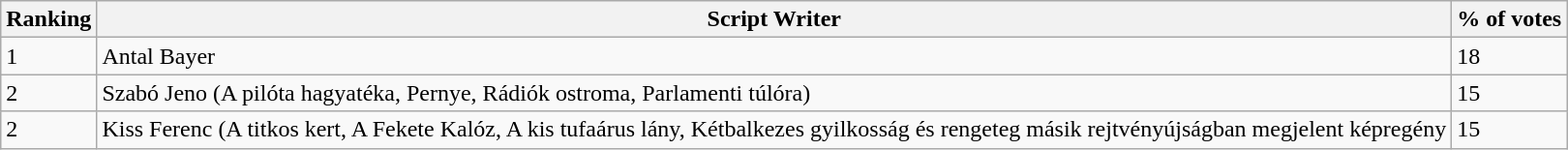<table | class="wikitable">
<tr valign="top">
<th><strong>Ranking</strong></th>
<th><strong>Script Writer</strong></th>
<th><strong>% of votes</strong></th>
</tr>
<tr>
<td>1</td>
<td>Antal Bayer</td>
<td>18</td>
</tr>
<tr>
<td>2</td>
<td>Szabó Jeno (A pilóta hagyatéka, Pernye, Rádiók ostroma, Parlamenti túlóra)</td>
<td>15</td>
</tr>
<tr>
<td>2</td>
<td>Kiss Ferenc (A titkos kert, A Fekete Kalóz, A kis tufaárus lány, Kétbalkezes gyilkosság és rengeteg másik rejtvényújságban megjelent képregény</td>
<td>15</td>
</tr>
</table>
